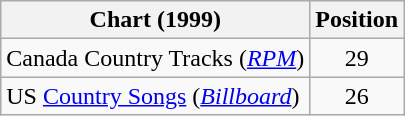<table class="wikitable sortable">
<tr>
<th scope="col">Chart (1999)</th>
<th scope="col">Position</th>
</tr>
<tr>
<td>Canada Country Tracks (<em><a href='#'>RPM</a></em>)</td>
<td align="center">29</td>
</tr>
<tr>
<td>US <a href='#'>Country Songs</a> (<em><a href='#'>Billboard</a></em>)</td>
<td align="center">26</td>
</tr>
</table>
